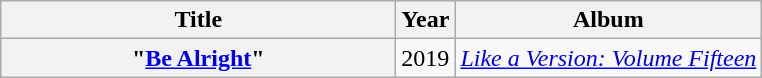<table class="wikitable plainrowheaders" style="text-align:center;">
<tr>
<th scope="col" style="width:16em;">Title</th>
<th scope="col">Year</th>
<th scope="col">Album</th>
</tr>
<tr>
<th scope="row">"<a href='#'>Be Alright</a>"<br></th>
<td>2019</td>
<td><em><a href='#'>Like a Version: Volume Fifteen</a></em></td>
</tr>
</table>
